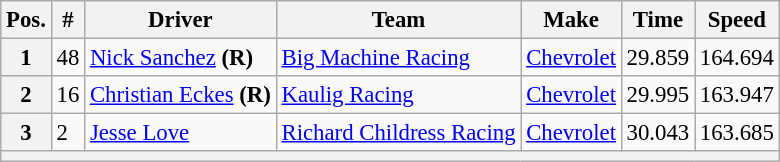<table class="wikitable" style="font-size:95%">
<tr>
<th>Pos.</th>
<th>#</th>
<th>Driver</th>
<th>Team</th>
<th>Make</th>
<th>Time</th>
<th>Speed</th>
</tr>
<tr>
<th>1</th>
<td>48</td>
<td><a href='#'>Nick Sanchez</a> <strong>(R)</strong></td>
<td><a href='#'>Big Machine Racing</a></td>
<td><a href='#'>Chevrolet</a></td>
<td>29.859</td>
<td>164.694</td>
</tr>
<tr>
<th>2</th>
<td>16</td>
<td><a href='#'>Christian Eckes</a> <strong>(R)</strong></td>
<td><a href='#'>Kaulig Racing</a></td>
<td><a href='#'>Chevrolet</a></td>
<td>29.995</td>
<td>163.947</td>
</tr>
<tr>
<th>3</th>
<td>2</td>
<td><a href='#'>Jesse Love</a></td>
<td><a href='#'>Richard Childress Racing</a></td>
<td><a href='#'>Chevrolet</a></td>
<td>30.043</td>
<td>163.685</td>
</tr>
<tr>
<th colspan="7"></th>
</tr>
</table>
